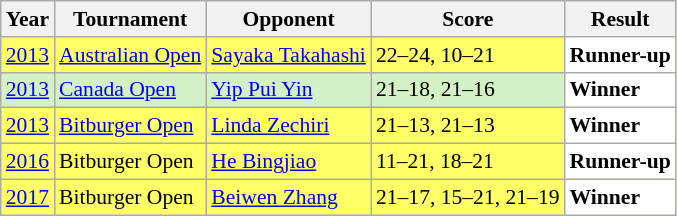<table class="sortable wikitable" style="font-size: 90%">
<tr>
<th>Year</th>
<th>Tournament</th>
<th>Opponent</th>
<th>Score</th>
<th>Result</th>
</tr>
<tr style="background:#FFFF67">
<td align="center"><a href='#'>2013</a></td>
<td align="left"><a href='#'>Australian Open</a></td>
<td align="left"> <a href='#'>Sayaka Takahashi</a></td>
<td align="left">22–24, 10–21</td>
<td style="text-align:left; background:white"> <strong>Runner-up</strong></td>
</tr>
<tr style="background:#D4F1C5">
<td align="center"><a href='#'>2013</a></td>
<td align="left"><a href='#'>Canada Open</a></td>
<td align="left"> <a href='#'>Yip Pui Yin</a></td>
<td align="left">21–18, 21–16</td>
<td style="text-align:left; background:white"> <strong>Winner</strong></td>
</tr>
<tr style="background:#FFFF67">
<td align="center"><a href='#'>2013</a></td>
<td align="left"><a href='#'>Bitburger Open</a></td>
<td align="left"> <a href='#'>Linda Zechiri</a></td>
<td align="left">21–13, 21–13</td>
<td style="text-align:left; background:white"> <strong>Winner</strong></td>
</tr>
<tr style="background:#FFFF67">
<td align="center"><a href='#'>2016</a></td>
<td align="left">Bitburger Open</td>
<td align="left"> <a href='#'>He Bingjiao</a></td>
<td align="left">11–21, 18–21</td>
<td style="text-align:left; background:white"> <strong>Runner-up</strong></td>
</tr>
<tr style="background:#FFFF67">
<td align="center"><a href='#'>2017</a></td>
<td align="left">Bitburger Open</td>
<td align="left"> <a href='#'>Beiwen Zhang</a></td>
<td align="left">21–17, 15–21, 21–19</td>
<td style="text-align:left; background:white"> <strong>Winner</strong></td>
</tr>
</table>
